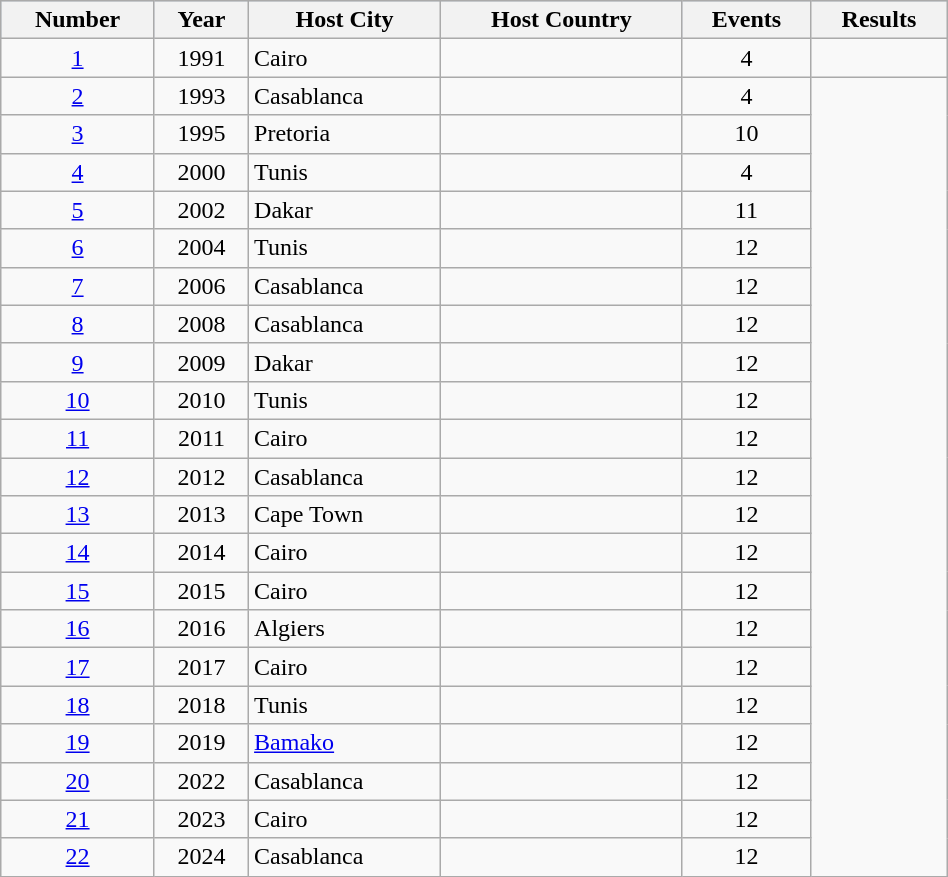<table class="wikitable" border="1" width=50%>
<tr bgcolor="lightsteelblue">
<th align=center>Number</th>
<th align=center>Year</th>
<th align=center>Host City</th>
<th align=center>Host Country</th>
<th align=center>Events</th>
<th align=center>Results</th>
</tr>
<tr>
<td align=center><a href='#'>1</a></td>
<td align=center>1991</td>
<td>Cairo</td>
<td></td>
<td align=center>4</td>
<td></td>
</tr>
<tr>
<td align=center><a href='#'>2</a></td>
<td align=center>1993</td>
<td>Casablanca</td>
<td></td>
<td align=center>4</td>
</tr>
<tr>
<td align=center><a href='#'>3</a></td>
<td align=center>1995</td>
<td>Pretoria</td>
<td></td>
<td align=center>10</td>
</tr>
<tr>
<td align=center><a href='#'>4</a></td>
<td align=center>2000</td>
<td>Tunis</td>
<td></td>
<td align=center>4</td>
</tr>
<tr>
<td align=center><a href='#'>5</a></td>
<td align=center>2002</td>
<td>Dakar</td>
<td></td>
<td align=center>11</td>
</tr>
<tr>
<td align=center><a href='#'>6</a></td>
<td align=center>2004</td>
<td>Tunis</td>
<td></td>
<td align=center>12</td>
</tr>
<tr>
<td align=center><a href='#'>7</a></td>
<td align=center>2006</td>
<td>Casablanca</td>
<td></td>
<td align=center>12</td>
</tr>
<tr>
<td align=center><a href='#'>8</a></td>
<td align=center>2008</td>
<td>Casablanca</td>
<td></td>
<td align=center>12</td>
</tr>
<tr>
<td align=center><a href='#'>9</a></td>
<td align=center>2009</td>
<td>Dakar</td>
<td></td>
<td align=center>12</td>
</tr>
<tr>
<td align=center><a href='#'>10</a></td>
<td align=center>2010</td>
<td>Tunis</td>
<td></td>
<td align=center>12</td>
</tr>
<tr>
<td align=center><a href='#'>11</a></td>
<td align=center>2011</td>
<td>Cairo</td>
<td></td>
<td align=center>12</td>
</tr>
<tr>
<td align=center><a href='#'>12</a></td>
<td align=center>2012</td>
<td>Casablanca</td>
<td></td>
<td align=center>12</td>
</tr>
<tr>
<td align=center><a href='#'>13</a></td>
<td align=center>2013</td>
<td>Cape Town</td>
<td></td>
<td align=center>12</td>
</tr>
<tr>
<td align=center><a href='#'>14</a></td>
<td align=center>2014</td>
<td>Cairo</td>
<td></td>
<td align=center>12</td>
</tr>
<tr>
<td align=center><a href='#'>15</a></td>
<td align=center>2015</td>
<td>Cairo</td>
<td></td>
<td align=center>12</td>
</tr>
<tr>
<td align=center><a href='#'>16</a></td>
<td align=center>2016</td>
<td>Algiers</td>
<td></td>
<td align=center>12</td>
</tr>
<tr>
<td align=center><a href='#'>17</a></td>
<td align=center>2017</td>
<td>Cairo</td>
<td></td>
<td align=center>12</td>
</tr>
<tr>
<td align=center><a href='#'>18</a></td>
<td align=center>2018</td>
<td>Tunis</td>
<td></td>
<td align=center>12</td>
</tr>
<tr>
<td align=center><a href='#'>19</a></td>
<td align=center>2019</td>
<td><a href='#'>Bamako</a></td>
<td></td>
<td align=center>12</td>
</tr>
<tr>
<td align=center><a href='#'>20</a></td>
<td align=center>2022</td>
<td>Casablanca</td>
<td></td>
<td align=center>12</td>
</tr>
<tr>
<td align=center><a href='#'>21</a></td>
<td align=center>2023</td>
<td>Cairo</td>
<td></td>
<td align=center>12</td>
</tr>
<tr>
<td align=center><a href='#'>22</a></td>
<td align=center>2024</td>
<td>Casablanca</td>
<td></td>
<td align=center>12</td>
</tr>
</table>
